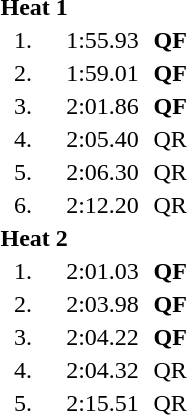<table style="text-align:center">
<tr>
<td colspan=4 align=left><strong>Heat 1</strong></td>
</tr>
<tr>
<td width=30>1.</td>
<td align=left></td>
<td width=60>1:55.93</td>
<td><strong>QF</strong></td>
</tr>
<tr>
<td>2.</td>
<td align=left></td>
<td>1:59.01</td>
<td><strong>QF</strong></td>
</tr>
<tr>
<td>3.</td>
<td align=left></td>
<td>2:01.86</td>
<td><strong>QF</strong></td>
</tr>
<tr>
<td>4.</td>
<td align=left></td>
<td>2:05.40</td>
<td>QR</td>
</tr>
<tr>
<td>5.</td>
<td align=left></td>
<td>2:06.30</td>
<td>QR</td>
</tr>
<tr>
<td>6.</td>
<td align=left></td>
<td>2:12.20</td>
<td>QR</td>
</tr>
<tr>
<td colspan=4 align=left><strong>Heat 2</strong></td>
</tr>
<tr>
<td>1.</td>
<td align=left></td>
<td>2:01.03</td>
<td><strong>QF</strong></td>
</tr>
<tr>
<td>2.</td>
<td align=left></td>
<td>2:03.98</td>
<td><strong>QF</strong></td>
</tr>
<tr>
<td>3.</td>
<td align=left></td>
<td>2:04.22</td>
<td><strong>QF</strong></td>
</tr>
<tr>
<td>4.</td>
<td align=left></td>
<td>2:04.32</td>
<td>QR</td>
</tr>
<tr>
<td>5.</td>
<td align=left></td>
<td>2:15.51</td>
<td>QR</td>
</tr>
</table>
